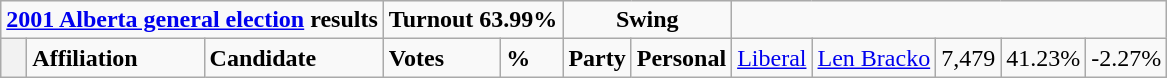<table class="wikitable">
<tr>
<td colspan="3" align=center><strong><a href='#'>2001 Alberta general election</a> results</strong></td>
<td colspan="2"><strong>Turnout 63.99%</strong></td>
<td colspan="2" align=center><strong>Swing</strong></td>
</tr>
<tr>
<th style="width: 10px;"></th>
<td><strong>Affiliation</strong></td>
<td><strong>Candidate</strong></td>
<td><strong>Votes</strong></td>
<td><strong>%</strong></td>
<td><strong>Party</strong></td>
<td><strong>Personal</strong><br>
</td>
<td><a href='#'>Liberal</a></td>
<td><a href='#'>Len Bracko</a></td>
<td>7,479</td>
<td>41.23%</td>
<td colspan=2 align=center>-2.27%<br>



</td>
</tr>
</table>
